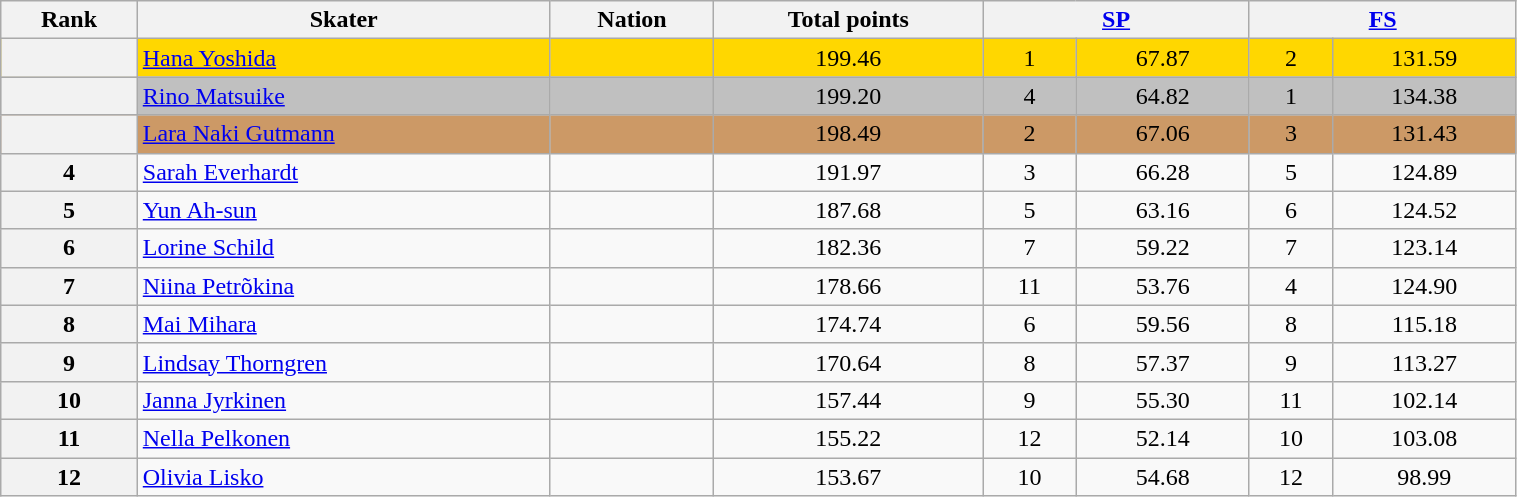<table class="wikitable sortable" style="text-align:center;" width="80%">
<tr>
<th scope="col">Rank</th>
<th scope="col">Skater</th>
<th scope="col">Nation</th>
<th scope="col">Total points</th>
<th scope="col" colspan="2" width="80px"><a href='#'>SP</a></th>
<th scope="col" colspan="2" width="80px"><a href='#'>FS</a></th>
</tr>
<tr bgcolor="gold">
<th scope="row"></th>
<td align="left"><a href='#'>Hana Yoshida</a></td>
<td align="left"></td>
<td>199.46</td>
<td>1</td>
<td>67.87</td>
<td>2</td>
<td>131.59</td>
</tr>
<tr bgcolor="silver">
<th scope="row"></th>
<td align="left"><a href='#'>Rino Matsuike</a></td>
<td align="left"></td>
<td>199.20</td>
<td>4</td>
<td>64.82</td>
<td>1</td>
<td>134.38</td>
</tr>
<tr bgcolor="cc9966">
<th scope="row"></th>
<td align="left"><a href='#'>Lara Naki Gutmann</a></td>
<td align="left"></td>
<td>198.49</td>
<td>2</td>
<td>67.06</td>
<td>3</td>
<td>131.43</td>
</tr>
<tr>
<th scope="row">4</th>
<td align="left"><a href='#'>Sarah Everhardt</a></td>
<td align="left"></td>
<td>191.97</td>
<td>3</td>
<td>66.28</td>
<td>5</td>
<td>124.89</td>
</tr>
<tr>
<th scope="row">5</th>
<td align="left"><a href='#'>Yun Ah-sun</a></td>
<td align="left"></td>
<td>187.68</td>
<td>5</td>
<td>63.16</td>
<td>6</td>
<td>124.52</td>
</tr>
<tr>
<th scope="row">6</th>
<td align="left"><a href='#'>Lorine Schild</a></td>
<td align="left"></td>
<td>182.36</td>
<td>7</td>
<td>59.22</td>
<td>7</td>
<td>123.14</td>
</tr>
<tr>
<th scope="row">7</th>
<td align="left"><a href='#'>Niina Petrõkina</a></td>
<td align="left"></td>
<td>178.66</td>
<td>11</td>
<td>53.76</td>
<td>4</td>
<td>124.90</td>
</tr>
<tr>
<th scope="row">8</th>
<td align="left"><a href='#'>Mai Mihara</a></td>
<td align="left"></td>
<td>174.74</td>
<td>6</td>
<td>59.56</td>
<td>8</td>
<td>115.18</td>
</tr>
<tr>
<th scope="row">9</th>
<td align="left"><a href='#'>Lindsay Thorngren</a></td>
<td align="left"></td>
<td>170.64</td>
<td>8</td>
<td>57.37</td>
<td>9</td>
<td>113.27</td>
</tr>
<tr>
<th scope="row">10</th>
<td align="left"><a href='#'>Janna Jyrkinen</a></td>
<td align="left"></td>
<td>157.44</td>
<td>9</td>
<td>55.30</td>
<td>11</td>
<td>102.14</td>
</tr>
<tr>
<th scope="row">11</th>
<td align="left"><a href='#'>Nella Pelkonen</a></td>
<td align="left"></td>
<td>155.22</td>
<td>12</td>
<td>52.14</td>
<td>10</td>
<td>103.08</td>
</tr>
<tr>
<th scope="row">12</th>
<td align="left"><a href='#'>Olivia Lisko</a></td>
<td align="left"></td>
<td>153.67</td>
<td>10</td>
<td>54.68</td>
<td>12</td>
<td>98.99</td>
</tr>
</table>
